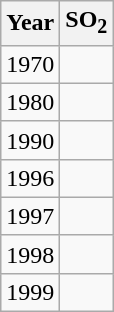<table class="wikitable">
<tr>
<th>Year</th>
<th>SO<sub>2</sub></th>
</tr>
<tr>
<td>1970</td>
<td></td>
</tr>
<tr>
<td>1980</td>
<td></td>
</tr>
<tr>
<td>1990</td>
<td></td>
</tr>
<tr>
<td>1996</td>
<td></td>
</tr>
<tr>
<td>1997</td>
<td></td>
</tr>
<tr>
<td>1998</td>
<td></td>
</tr>
<tr>
<td>1999</td>
<td></td>
</tr>
</table>
